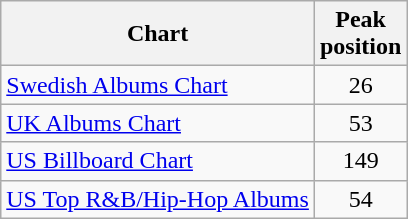<table class="wikitable sortable" style="text-align:center;">
<tr>
<th>Chart</th>
<th>Peak<br>position</th>
</tr>
<tr>
<td align="left"><a href='#'>Swedish Albums Chart</a></td>
<td>26</td>
</tr>
<tr>
<td align="left"><a href='#'>UK Albums Chart</a></td>
<td>53</td>
</tr>
<tr>
<td align="left"><a href='#'>US Billboard Chart</a></td>
<td>149</td>
</tr>
<tr>
<td align="left"><a href='#'>US Top R&B/Hip-Hop Albums</a></td>
<td>54</td>
</tr>
</table>
